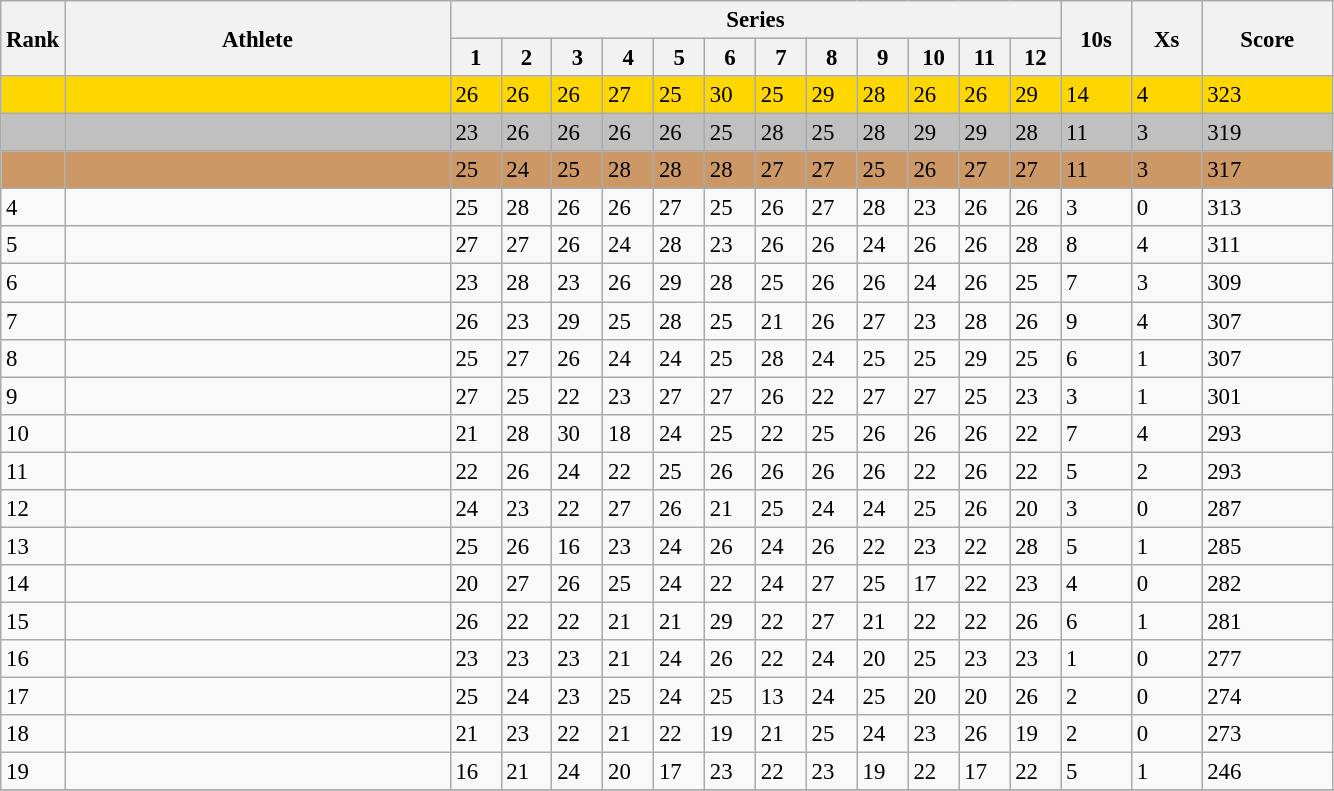<table class="wikitable" style="font-size:95%" style="width:35em;" style="text-align:center">
<tr>
<th rowspan=2>Rank</th>
<th rowspan=2 width=250>Athlete</th>
<th colspan=12 width=400>Series</th>
<th rowspan=2 width=40>10s</th>
<th rowspan=2 width=40>Xs</th>
<th rowspan=2 width=80>Score</th>
</tr>
<tr>
<th>1</th>
<th>2</th>
<th>3</th>
<th>4</th>
<th>5</th>
<th>6</th>
<th>7</th>
<th>8</th>
<th>9</th>
<th>10</th>
<th>11</th>
<th>12</th>
</tr>
<tr bgcolor=gold>
<td></td>
<td align=left></td>
<td>26</td>
<td>26</td>
<td>26</td>
<td>27</td>
<td>25</td>
<td>30</td>
<td>25</td>
<td>29</td>
<td>28</td>
<td>26</td>
<td>26</td>
<td>29</td>
<td>14</td>
<td>4</td>
<td>323</td>
</tr>
<tr bgcolor=silver>
<td></td>
<td align=left></td>
<td>23</td>
<td>26</td>
<td>26</td>
<td>26</td>
<td>26</td>
<td>25</td>
<td>28</td>
<td>25</td>
<td>28</td>
<td>29</td>
<td>29</td>
<td>28</td>
<td>11</td>
<td>3</td>
<td>319</td>
</tr>
<tr bgcolor=cc9966>
<td></td>
<td align=left></td>
<td>25</td>
<td>24</td>
<td>25</td>
<td>28</td>
<td>28</td>
<td>28</td>
<td>27</td>
<td>27</td>
<td>25</td>
<td>26</td>
<td>27</td>
<td>27</td>
<td>11</td>
<td>3</td>
<td>317</td>
</tr>
<tr>
<td>4</td>
<td align=left></td>
<td>25</td>
<td>28</td>
<td>26</td>
<td>26</td>
<td>27</td>
<td>25</td>
<td>26</td>
<td>27</td>
<td>28</td>
<td>23</td>
<td>26</td>
<td>26</td>
<td>3</td>
<td>0</td>
<td>313</td>
</tr>
<tr>
<td>5</td>
<td align=left></td>
<td>27</td>
<td>27</td>
<td>26</td>
<td>24</td>
<td>28</td>
<td>23</td>
<td>26</td>
<td>26</td>
<td>24</td>
<td>26</td>
<td>26</td>
<td>28</td>
<td>8</td>
<td>4</td>
<td>311</td>
</tr>
<tr>
<td>6</td>
<td align=left></td>
<td>23</td>
<td>28</td>
<td>23</td>
<td>26</td>
<td>29</td>
<td>28</td>
<td>25</td>
<td>26</td>
<td>26</td>
<td>24</td>
<td>26</td>
<td>25</td>
<td>7</td>
<td>3</td>
<td>309</td>
</tr>
<tr>
<td>7</td>
<td align=left></td>
<td>26</td>
<td>23</td>
<td>29</td>
<td>25</td>
<td>28</td>
<td>25</td>
<td>21</td>
<td>26</td>
<td>27</td>
<td>23</td>
<td>28</td>
<td>26</td>
<td>9</td>
<td>4</td>
<td>307</td>
</tr>
<tr>
<td>8</td>
<td align=left></td>
<td>25</td>
<td>27</td>
<td>26</td>
<td>24</td>
<td>24</td>
<td>25</td>
<td>28</td>
<td>24</td>
<td>25</td>
<td>25</td>
<td>29</td>
<td>25</td>
<td>6</td>
<td>1</td>
<td>307</td>
</tr>
<tr>
<td>9</td>
<td align=left></td>
<td>27</td>
<td>25</td>
<td>22</td>
<td>23</td>
<td>27</td>
<td>27</td>
<td>26</td>
<td>22</td>
<td>27</td>
<td>27</td>
<td>25</td>
<td>23</td>
<td>3</td>
<td>1</td>
<td>301</td>
</tr>
<tr>
<td>10</td>
<td align=left></td>
<td>21</td>
<td>28</td>
<td>30</td>
<td>18</td>
<td>24</td>
<td>25</td>
<td>22</td>
<td>25</td>
<td>26</td>
<td>26</td>
<td>26</td>
<td>22</td>
<td>7</td>
<td>4</td>
<td>293</td>
</tr>
<tr>
<td>11</td>
<td align=left></td>
<td>22</td>
<td>26</td>
<td>24</td>
<td>22</td>
<td>25</td>
<td>26</td>
<td>26</td>
<td>26</td>
<td>26</td>
<td>22</td>
<td>26</td>
<td>22</td>
<td>5</td>
<td>2</td>
<td>293</td>
</tr>
<tr>
<td>12</td>
<td align=left></td>
<td>24</td>
<td>23</td>
<td>22</td>
<td>27</td>
<td>26</td>
<td>21</td>
<td>25</td>
<td>24</td>
<td>24</td>
<td>25</td>
<td>26</td>
<td>20</td>
<td>3</td>
<td>0</td>
<td>287</td>
</tr>
<tr>
<td>13</td>
<td align=left></td>
<td>25</td>
<td>26</td>
<td>16</td>
<td>23</td>
<td>24</td>
<td>26</td>
<td>24</td>
<td>26</td>
<td>22</td>
<td>23</td>
<td>22</td>
<td>28</td>
<td>5</td>
<td>1</td>
<td>285</td>
</tr>
<tr>
<td>14</td>
<td align=left></td>
<td>20</td>
<td>27</td>
<td>26</td>
<td>25</td>
<td>24</td>
<td>22</td>
<td>24</td>
<td>27</td>
<td>25</td>
<td>17</td>
<td>22</td>
<td>23</td>
<td>4</td>
<td>0</td>
<td>282</td>
</tr>
<tr>
<td>15</td>
<td align=left></td>
<td>26</td>
<td>22</td>
<td>22</td>
<td>21</td>
<td>21</td>
<td>29</td>
<td>22</td>
<td>27</td>
<td>21</td>
<td>22</td>
<td>22</td>
<td>26</td>
<td>6</td>
<td>1</td>
<td>281</td>
</tr>
<tr>
<td>16</td>
<td align=left></td>
<td>23</td>
<td>23</td>
<td>23</td>
<td>21</td>
<td>24</td>
<td>26</td>
<td>22</td>
<td>24</td>
<td>20</td>
<td>25</td>
<td>23</td>
<td>23</td>
<td>1</td>
<td>0</td>
<td>277</td>
</tr>
<tr>
<td>17</td>
<td align=left></td>
<td>25</td>
<td>24</td>
<td>23</td>
<td>25</td>
<td>24</td>
<td>25</td>
<td>13</td>
<td>24</td>
<td>25</td>
<td>20</td>
<td>20</td>
<td>26</td>
<td>2</td>
<td>0</td>
<td>274</td>
</tr>
<tr>
<td>18</td>
<td align=left></td>
<td>21</td>
<td>23</td>
<td>22</td>
<td>21</td>
<td>22</td>
<td>19</td>
<td>21</td>
<td>25</td>
<td>24</td>
<td>23</td>
<td>26</td>
<td>19</td>
<td>2</td>
<td>0</td>
<td>273</td>
</tr>
<tr>
<td>19</td>
<td align=left></td>
<td>16</td>
<td>21</td>
<td>24</td>
<td>20</td>
<td>17</td>
<td>23</td>
<td>22</td>
<td>23</td>
<td>19</td>
<td>22</td>
<td>17</td>
<td>22</td>
<td>5</td>
<td>1</td>
<td>246</td>
</tr>
<tr>
</tr>
</table>
